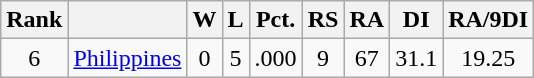<table class=wikitable style="text-align:center">
<tr>
<th>Rank</th>
<th></th>
<th>W</th>
<th>L</th>
<th>Pct.</th>
<th>RS</th>
<th>RA</th>
<th>DI</th>
<th>RA/9DI</th>
</tr>
<tr>
<td>6</td>
<td style="text-align:left"> <a href='#'>Philippines</a></td>
<td>0</td>
<td>5</td>
<td>.000</td>
<td>9</td>
<td>67</td>
<td>31.1</td>
<td>19.25</td>
</tr>
</table>
